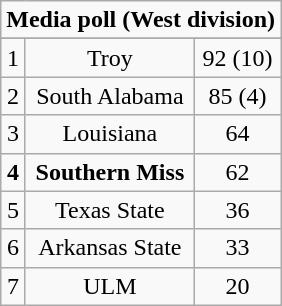<table class="wikitable" style="display: inline-table;">
<tr>
<td align="center" Colspan="3"><strong>Media poll (West division)</strong></td>
</tr>
<tr align="center">
</tr>
<tr align="center">
<td>1</td>
<td>Troy</td>
<td>92 (10)</td>
</tr>
<tr align="center">
<td>2</td>
<td>South Alabama</td>
<td>85 (4)</td>
</tr>
<tr align="center">
<td>3</td>
<td>Louisiana</td>
<td>64</td>
</tr>
<tr align="center">
<td><strong>4</strong></td>
<td><strong>Southern Miss</strong></td>
<td>62</td>
</tr>
<tr align="center">
<td>5</td>
<td>Texas State</td>
<td>36</td>
</tr>
<tr align="center">
<td>6</td>
<td>Arkansas State</td>
<td>33</td>
</tr>
<tr align="center">
<td>7</td>
<td>ULM</td>
<td>20</td>
</tr>
</table>
